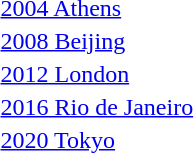<table>
<tr>
<td rowspan=2><a href='#'>2004 Athens</a><br></td>
<td rowspan=2></td>
<td rowspan=2></td>
<td></td>
</tr>
<tr>
<td></td>
</tr>
<tr>
<td rowspan=2><a href='#'>2008 Beijing</a><br></td>
<td rowspan=2></td>
<td rowspan=2></td>
<td></td>
</tr>
<tr>
<td></td>
</tr>
<tr>
<td rowspan=2><a href='#'>2012 London</a><br></td>
<td rowspan=2></td>
<td rowspan=2></td>
<td></td>
</tr>
<tr>
<td></td>
</tr>
<tr>
<td rowspan=2><a href='#'>2016 Rio de Janeiro</a><br></td>
<td rowspan=2></td>
<td rowspan=2></td>
<td></td>
</tr>
<tr>
<td></td>
</tr>
<tr>
<td rowspan=2><a href='#'>2020 Tokyo</a><br></td>
<td rowspan=2></td>
<td rowspan=2></td>
<td></td>
</tr>
<tr>
<td></td>
</tr>
</table>
